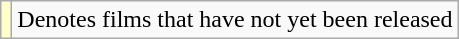<table class="wikitable">
<tr>
<td style="background:#FFFFCC;"></td>
<td>Denotes films that have not yet been released</td>
</tr>
</table>
